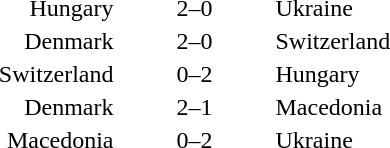<table style="text-align:center">
<tr>
<th width=200></th>
<th width=100></th>
<th width=200></th>
</tr>
<tr>
<td align=right>Hungary</td>
<td>2–0</td>
<td align=left>Ukraine</td>
</tr>
<tr>
<td align=right>Denmark</td>
<td>2–0</td>
<td align=left>Switzerland</td>
</tr>
<tr>
<td align=right>Switzerland</td>
<td>0–2</td>
<td align=left>Hungary</td>
</tr>
<tr>
<td align=right>Denmark</td>
<td>2–1</td>
<td align=left>Macedonia</td>
</tr>
<tr>
<td align=right>Macedonia</td>
<td>0–2</td>
<td align=left>Ukraine</td>
</tr>
</table>
